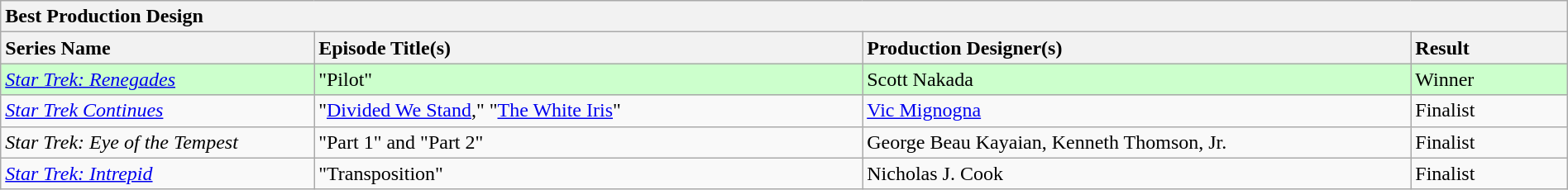<table class="wikitable" width=100%>
<tr>
<th colspan="4" ! style="text-align:left;">Best Production Design</th>
</tr>
<tr>
<th style="text-align:left; width: 20%;"><strong>Series Name</strong></th>
<th style="text-align:left; width: 35%;"><strong>Episode Title(s)</strong></th>
<th style="text-align:left; width: 35%;"><strong>Production Designer(s)</strong></th>
<th style="text-align:left; width: 10%;"><strong>Result</strong></th>
</tr>
<tr style="background-color:#ccffcc;">
<td><em><a href='#'>Star Trek: Renegades</a></em></td>
<td>"Pilot"</td>
<td>Scott Nakada</td>
<td>Winner</td>
</tr>
<tr>
<td><em><a href='#'>Star Trek Continues</a></em></td>
<td>"<a href='#'>Divided We Stand</a>," "<a href='#'>The White Iris</a>"</td>
<td><a href='#'>Vic Mignogna</a></td>
<td>Finalist</td>
</tr>
<tr>
<td><em>Star Trek: Eye of the Tempest</em></td>
<td>"Part 1" and "Part 2"</td>
<td>George Beau Kayaian, Kenneth Thomson, Jr.</td>
<td>Finalist</td>
</tr>
<tr>
<td><em><a href='#'>Star Trek: Intrepid</a></em></td>
<td>"Transposition"</td>
<td>Nicholas J. Cook</td>
<td>Finalist</td>
</tr>
</table>
